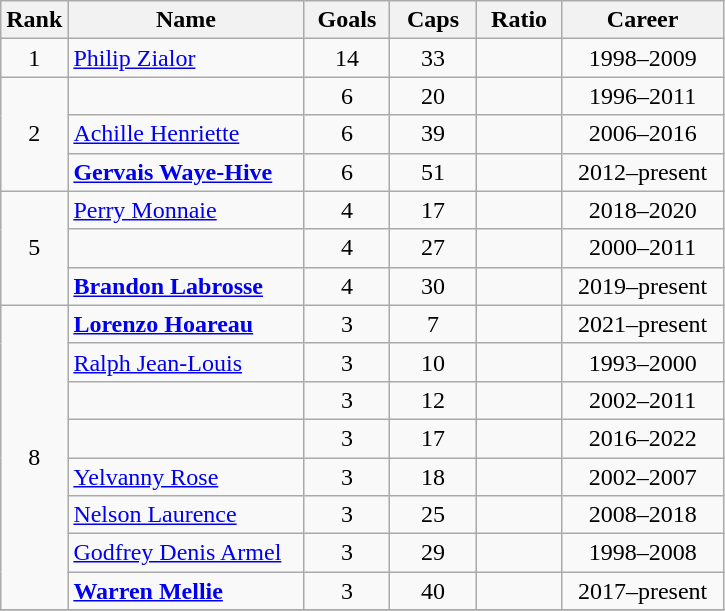<table class="wikitable sortable"  style="text-align:center;">
<tr>
<th width="30">Rank</th>
<th style="width:150px;">Name</th>
<th width="50">Goals</th>
<th width="50">Caps</th>
<th width="50">Ratio</th>
<th style="width:100px;">Career</th>
</tr>
<tr>
<td>1</td>
<td style="text-align: left;"><a href='#'>Philip Zialor</a></td>
<td>14</td>
<td>33</td>
<td></td>
<td>1998–2009</td>
</tr>
<tr>
<td rowspan=3>2</td>
<td style="text-align: left;"></td>
<td>6</td>
<td>20</td>
<td></td>
<td>1996–2011</td>
</tr>
<tr>
<td style="text-align: left;"><a href='#'>Achille Henriette</a></td>
<td>6</td>
<td>39</td>
<td></td>
<td>2006–2016</td>
</tr>
<tr>
<td style="text-align: left;"><strong><a href='#'>Gervais Waye-Hive</a></strong></td>
<td>6</td>
<td>51</td>
<td></td>
<td>2012–present</td>
</tr>
<tr>
<td rowspan=3>5</td>
<td style="text-align: left;"><a href='#'>Perry Monnaie</a></td>
<td>4</td>
<td>17</td>
<td></td>
<td>2018–2020</td>
</tr>
<tr>
<td style="text-align: left;"></td>
<td>4</td>
<td>27</td>
<td></td>
<td>2000–2011</td>
</tr>
<tr>
<td style="text-align: left;"><strong><a href='#'>Brandon Labrosse</a></strong></td>
<td>4</td>
<td>30</td>
<td></td>
<td>2019–present</td>
</tr>
<tr>
<td rowspan=8>8</td>
<td style="text-align: left;"><strong><a href='#'>Lorenzo Hoareau</a></strong></td>
<td>3</td>
<td>7</td>
<td></td>
<td>2021–present</td>
</tr>
<tr>
<td style="text-align: left;"><a href='#'>Ralph Jean-Louis</a></td>
<td>3</td>
<td>10</td>
<td></td>
<td>1993–2000</td>
</tr>
<tr>
<td style="text-align: left;"></td>
<td>3</td>
<td>12</td>
<td></td>
<td>2002–2011</td>
</tr>
<tr>
<td style="text-align: left;"></td>
<td>3</td>
<td>17</td>
<td></td>
<td>2016–2022</td>
</tr>
<tr>
<td style="text-align: left;"><a href='#'>Yelvanny Rose</a></td>
<td>3</td>
<td>18</td>
<td></td>
<td>2002–2007</td>
</tr>
<tr>
<td style="text-align: left;"><a href='#'>Nelson Laurence</a></td>
<td>3</td>
<td>25</td>
<td></td>
<td>2008–2018</td>
</tr>
<tr>
<td style="text-align: left;"><a href='#'>Godfrey Denis Armel</a></td>
<td>3</td>
<td>29</td>
<td></td>
<td>1998–2008</td>
</tr>
<tr>
<td style="text-align: left;"><strong><a href='#'>Warren Mellie</a></strong></td>
<td>3</td>
<td>40</td>
<td></td>
<td>2017–present</td>
</tr>
<tr>
</tr>
</table>
